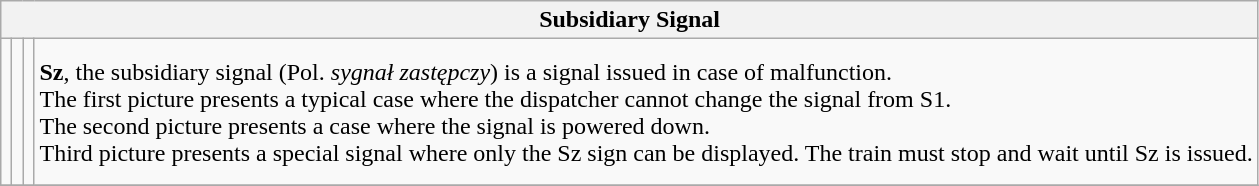<table class="wikitable">
<tr>
<th colspan="4">Subsidiary Signal</th>
</tr>
<tr -->
<td valign="bottom"><br><br><br><br><br></td>
<td valign="bottom"><br><br><br><br><br></td>
<td valign="bottom"><br></td>
<td><strong>Sz</strong>, the subsidiary signal (Pol. <em>sygnał zastępczy</em>) is a signal issued in case of malfunction.<br>The first picture presents a typical case where the dispatcher cannot change the signal from S1.<br>The second picture presents a case where the signal is powered down.<br>Third picture presents a special signal where only the Sz sign can be displayed. The train must stop and wait until Sz is issued.</td>
</tr>
<tr -->
</tr>
</table>
